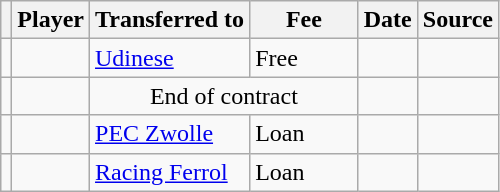<table class="wikitable plainrowheaders sortable">
<tr>
<th></th>
<th scope="col">Player</th>
<th>Transferred to</th>
<th style="width: 65px;">Fee</th>
<th scope="col">Date</th>
<th scope="col">Source</th>
</tr>
<tr>
<td align="center"></td>
<td></td>
<td> <a href='#'>Udinese</a></td>
<td>Free</td>
<td></td>
<td></td>
</tr>
<tr>
<td align="center"></td>
<td></td>
<td colspan="2" style="text-align: center;">End of contract</td>
<td></td>
<td></td>
</tr>
<tr>
<td align="center"></td>
<td></td>
<td> <a href='#'>PEC Zwolle</a></td>
<td>Loan</td>
<td></td>
<td></td>
</tr>
<tr>
<td align="center"></td>
<td></td>
<td> <a href='#'>Racing Ferrol</a></td>
<td>Loan</td>
<td></td>
<td></td>
</tr>
</table>
